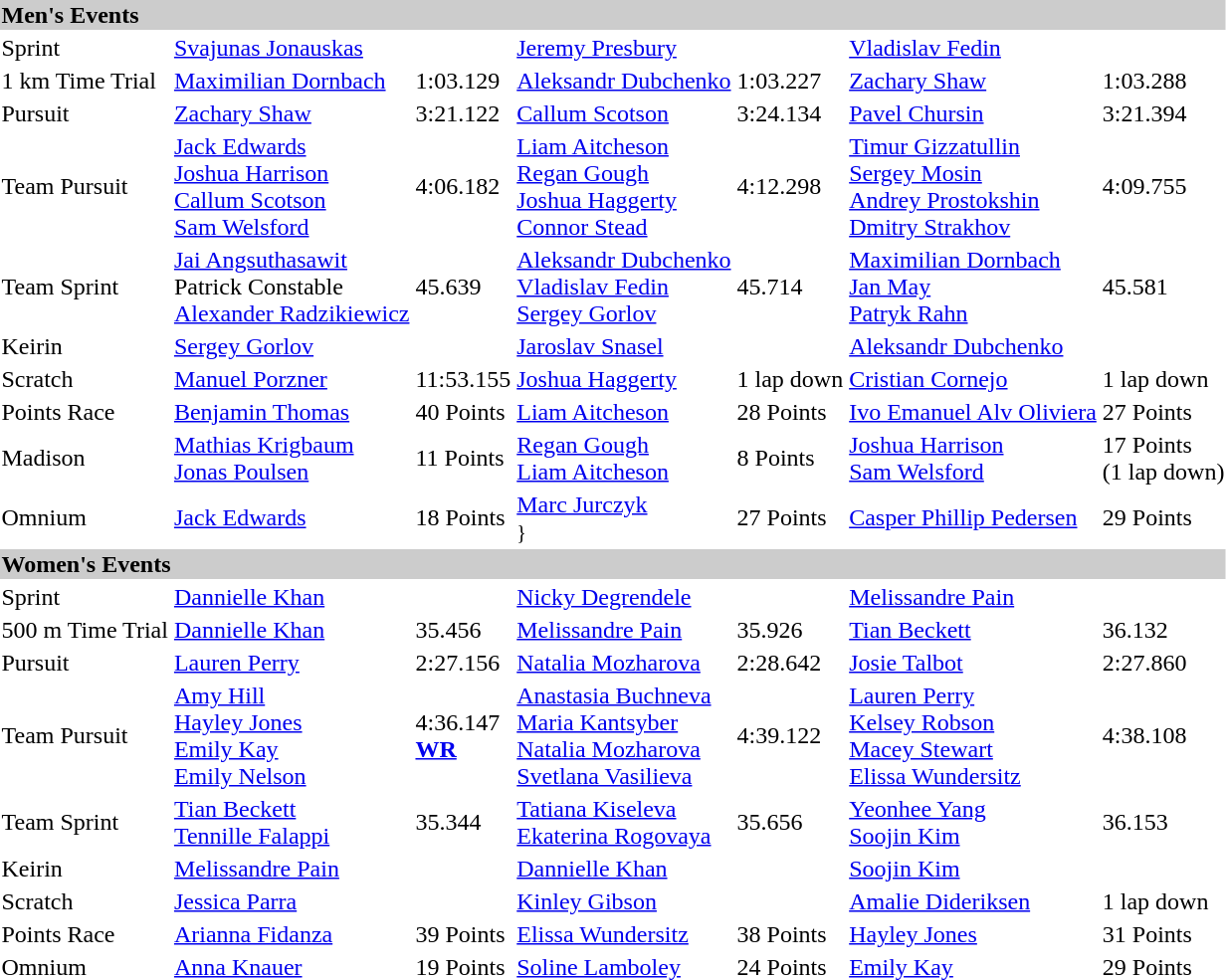<table>
<tr bgcolor="#cccccc">
<td colspan=7><strong>Men's Events</strong></td>
</tr>
<tr>
<td>Sprint<br></td>
<td><a href='#'>Svajunas Jonauskas</a> <br><small></small></td>
<td></td>
<td><a href='#'>Jeremy Presbury</a> <br><small></small></td>
<td></td>
<td><a href='#'>Vladislav Fedin</a> <br><small></small></td>
<td></td>
</tr>
<tr>
<td>1 km Time Trial<br></td>
<td><a href='#'>Maximilian Dornbach</a><br><small></small></td>
<td>1:03.129</td>
<td><a href='#'>Aleksandr Dubchenko</a><br><small></small></td>
<td>1:03.227</td>
<td><a href='#'>Zachary Shaw</a><br><small></small></td>
<td>1:03.288</td>
</tr>
<tr>
<td>Pursuit<br></td>
<td><a href='#'>Zachary Shaw</a><br><small></small></td>
<td>3:21.122</td>
<td><a href='#'>Callum Scotson</a><br><small></small></td>
<td>3:24.134</td>
<td><a href='#'>Pavel Chursin</a><br></td>
<td>3:21.394</td>
</tr>
<tr>
<td>Team Pursuit<br></td>
<td><a href='#'>Jack Edwards</a><br><a href='#'>Joshua Harrison</a><br><a href='#'>Callum Scotson</a><br><a href='#'>Sam Welsford</a><br><small></small></td>
<td>4:06.182</td>
<td><a href='#'>Liam Aitcheson</a><br><a href='#'>Regan Gough</a><br><a href='#'>Joshua Haggerty</a><br><a href='#'>Connor Stead</a><br><small></small></td>
<td>4:12.298</td>
<td><a href='#'>Timur Gizzatullin</a><br><a href='#'>Sergey Mosin</a><br><a href='#'>Andrey Prostokshin</a><br><a href='#'>Dmitry Strakhov</a><br><small></small></td>
<td>4:09.755</td>
</tr>
<tr>
<td>Team Sprint<br></td>
<td><a href='#'>Jai Angsuthasawit</a><br>Patrick Constable<br><a href='#'>Alexander Radzikiewicz</a><br><small></small></td>
<td>45.639</td>
<td><a href='#'>Aleksandr Dubchenko</a><br><a href='#'>Vladislav Fedin</a><br><a href='#'>Sergey Gorlov</a><br><small></small></td>
<td>45.714</td>
<td><a href='#'>Maximilian Dornbach</a><br><a href='#'>Jan May</a><br><a href='#'>Patryk Rahn</a><br><small></small></td>
<td>45.581</td>
</tr>
<tr>
<td>Keirin<br></td>
<td><a href='#'>Sergey Gorlov</a><br><small></small></td>
<td></td>
<td><a href='#'>Jaroslav Snasel</a><br><small></small></td>
<td></td>
<td><a href='#'>Aleksandr Dubchenko</a><br><small></small></td>
<td></td>
</tr>
<tr>
<td>Scratch<br></td>
<td><a href='#'>Manuel Porzner</a><br><small></small></td>
<td>11:53.155</td>
<td><a href='#'>Joshua Haggerty</a><br><small></small></td>
<td>1 lap down</td>
<td><a href='#'>Cristian Cornejo</a><br><small></small></td>
<td>1 lap down</td>
</tr>
<tr>
<td>Points Race<br></td>
<td><a href='#'>Benjamin Thomas</a><br><small></small></td>
<td>40 Points</td>
<td><a href='#'>Liam Aitcheson</a><br><small></small></td>
<td>28 Points</td>
<td><a href='#'>Ivo Emanuel Alv Oliviera</a><br><small></small></td>
<td>27 Points</td>
</tr>
<tr>
<td>Madison<br></td>
<td><a href='#'>Mathias Krigbaum</a><br><a href='#'>Jonas Poulsen</a><br><small></small></td>
<td>11 Points</td>
<td><a href='#'>Regan Gough</a><br><a href='#'>Liam Aitcheson</a><br><small></small></td>
<td>8 Points</td>
<td><a href='#'>Joshua Harrison</a><br><a href='#'>Sam Welsford</a><br><small></small></td>
<td>17 Points<br>(1 lap down)</td>
</tr>
<tr>
<td>Omnium<br></td>
<td><a href='#'>Jack Edwards</a><br><small></small></td>
<td>18 Points</td>
<td><a href='#'>Marc Jurczyk</a><br><small>}</small></td>
<td>27 Points</td>
<td><a href='#'>Casper Phillip Pedersen</a><br><small></small></td>
<td>29 Points</td>
</tr>
<tr bgcolor="#cccccc">
<td colspan=7><strong>Women's Events</strong></td>
</tr>
<tr>
<td>Sprint<br></td>
<td><a href='#'>Dannielle Khan</a><br><small></small></td>
<td></td>
<td><a href='#'>Nicky Degrendele</a><br><small></small></td>
<td></td>
<td><a href='#'>Melissandre Pain</a><br><small></small></td>
<td></td>
</tr>
<tr>
<td>500 m Time Trial<br></td>
<td><a href='#'>Dannielle Khan</a><br><small></small></td>
<td>35.456</td>
<td><a href='#'>Melissandre Pain</a><br><small></small></td>
<td>35.926</td>
<td><a href='#'>Tian Beckett</a><br><small></small></td>
<td>36.132</td>
</tr>
<tr>
<td>Pursuit<br></td>
<td><a href='#'>Lauren Perry</a><br><small></small></td>
<td>2:27.156</td>
<td><a href='#'>Natalia Mozharova</a><br><small></small></td>
<td>2:28.642</td>
<td><a href='#'>Josie Talbot</a><br><small></small></td>
<td>2:27.860</td>
</tr>
<tr>
<td>Team Pursuit<br></td>
<td><a href='#'>Amy Hill</a><br><a href='#'>Hayley Jones</a><br><a href='#'>Emily Kay</a><br><a href='#'>Emily Nelson</a><br><small></small></td>
<td>4:36.147<br><strong><a href='#'>WR</a></strong></td>
<td><a href='#'>Anastasia Buchneva</a><br><a href='#'>Maria Kantsyber</a><br><a href='#'>Natalia Mozharova</a><br><a href='#'>Svetlana Vasilieva</a><br><small></small></td>
<td>4:39.122</td>
<td><a href='#'>Lauren Perry</a><br><a href='#'>Kelsey Robson</a><br><a href='#'>Macey Stewart</a><br><a href='#'>Elissa Wundersitz</a><br><small></small></td>
<td>4:38.108</td>
</tr>
<tr>
<td>Team Sprint<br></td>
<td><a href='#'>Tian Beckett</a><br><a href='#'>Tennille Falappi</a><br><small></small></td>
<td>35.344</td>
<td><a href='#'>Tatiana Kiseleva</a><br><a href='#'>Ekaterina Rogovaya</a><br><small></small></td>
<td>35.656</td>
<td><a href='#'>Yeonhee Yang</a><br><a href='#'>Soojin Kim</a><br><small></small></td>
<td>36.153</td>
</tr>
<tr>
<td>Keirin<br></td>
<td><a href='#'>Melissandre Pain</a><br><small></small></td>
<td></td>
<td><a href='#'>Dannielle Khan</a><br><small></small></td>
<td></td>
<td><a href='#'>Soojin Kim</a><br><small></small></td>
<td></td>
</tr>
<tr>
<td>Scratch<br></td>
<td><a href='#'>Jessica Parra</a><br><small></small></td>
<td></td>
<td><a href='#'>Kinley Gibson</a><br><small></small></td>
<td></td>
<td><a href='#'>Amalie Dideriksen</a><br><small></small></td>
<td>1 lap down</td>
</tr>
<tr>
<td>Points Race<br></td>
<td><a href='#'>Arianna Fidanza</a><br><small></small></td>
<td>39 Points</td>
<td><a href='#'>Elissa Wundersitz</a><br><small></small></td>
<td>38 Points</td>
<td><a href='#'>Hayley Jones</a><br><small></small></td>
<td>31 Points</td>
</tr>
<tr>
<td>Omnium<br></td>
<td><a href='#'>Anna Knauer</a><br><small></small></td>
<td>19 Points</td>
<td><a href='#'>Soline Lamboley</a><br><small></small></td>
<td>24 Points</td>
<td><a href='#'>Emily Kay</a><br><small></small></td>
<td>29 Points</td>
</tr>
</table>
